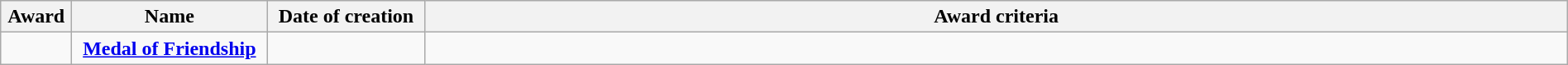<table class="wikitable sortable" style="text-align:center;" width="100%">
<tr>
<th class=unsortable width="50px">Award</th>
<th width="150px">Name </th>
<th width="120px">Date of creation</th>
<th>Award criteria</th>
</tr>
<tr>
<td></td>
<td><strong><a href='#'>Medal of Friendship</a></strong><br></td>
<td></td>
<td></td>
</tr>
</table>
